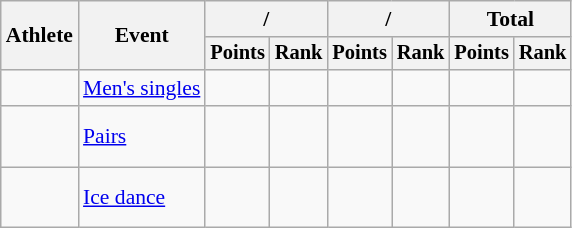<table class="wikitable" style="font-size:90%; text-align:center">
<tr>
<th rowspan=2>Athlete</th>
<th rowspan=2>Event</th>
<th colspan=2>/</th>
<th colspan=2>/</th>
<th colspan=2>Total</th>
</tr>
<tr style="font-size:95%">
<th>Points</th>
<th>Rank</th>
<th>Points</th>
<th>Rank</th>
<th>Points</th>
<th>Rank</th>
</tr>
<tr>
<td align=left> </td>
<td align=left><a href='#'>Men's singles</a></td>
<td></td>
<td></td>
<td></td>
<td></td>
<td></td>
<td></td>
</tr>
<tr>
<td align=left> <br> </td>
<td align=left><a href='#'>Pairs</a></td>
<td></td>
<td></td>
<td></td>
<td></td>
<td></td>
<td></td>
</tr>
<tr>
<td align=left> <br> </td>
<td align=left><a href='#'>Ice dance</a></td>
<td></td>
<td></td>
<td></td>
<td></td>
<td></td>
<td></td>
</tr>
</table>
